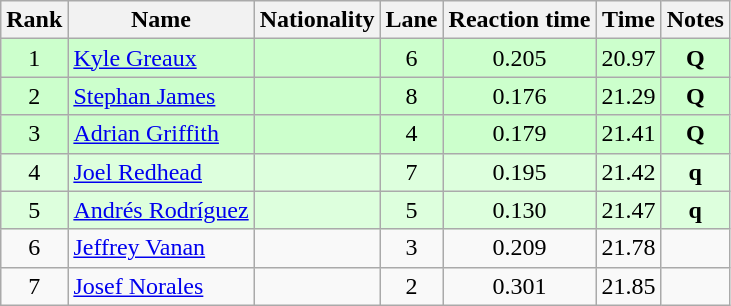<table class="wikitable sortable" style="text-align:center">
<tr>
<th>Rank</th>
<th>Name</th>
<th>Nationality</th>
<th>Lane</th>
<th>Reaction time</th>
<th>Time</th>
<th>Notes</th>
</tr>
<tr bgcolor=ccffcc>
<td>1</td>
<td align=left><a href='#'>Kyle Greaux</a></td>
<td align=left></td>
<td>6</td>
<td>0.205</td>
<td>20.97</td>
<td><strong>Q</strong></td>
</tr>
<tr bgcolor=ccffcc>
<td>2</td>
<td align=left><a href='#'>Stephan James</a></td>
<td align=left></td>
<td>8</td>
<td>0.176</td>
<td>21.29</td>
<td><strong>Q</strong></td>
</tr>
<tr bgcolor=ccffcc>
<td>3</td>
<td align=left><a href='#'>Adrian Griffith</a></td>
<td align=left></td>
<td>4</td>
<td>0.179</td>
<td>21.41</td>
<td><strong>Q</strong></td>
</tr>
<tr bgcolor=ddffdd>
<td>4</td>
<td align=left><a href='#'>Joel Redhead</a></td>
<td align=left></td>
<td>7</td>
<td>0.195</td>
<td>21.42</td>
<td><strong>q</strong></td>
</tr>
<tr bgcolor=ddffdd>
<td>5</td>
<td align=left><a href='#'>Andrés Rodríguez</a></td>
<td align=left></td>
<td>5</td>
<td>0.130</td>
<td>21.47</td>
<td><strong>q</strong></td>
</tr>
<tr>
<td>6</td>
<td align=left><a href='#'>Jeffrey Vanan</a></td>
<td align=left></td>
<td>3</td>
<td>0.209</td>
<td>21.78</td>
<td></td>
</tr>
<tr>
<td>7</td>
<td align=left><a href='#'>Josef Norales</a></td>
<td align=left></td>
<td>2</td>
<td>0.301</td>
<td>21.85</td>
<td></td>
</tr>
</table>
